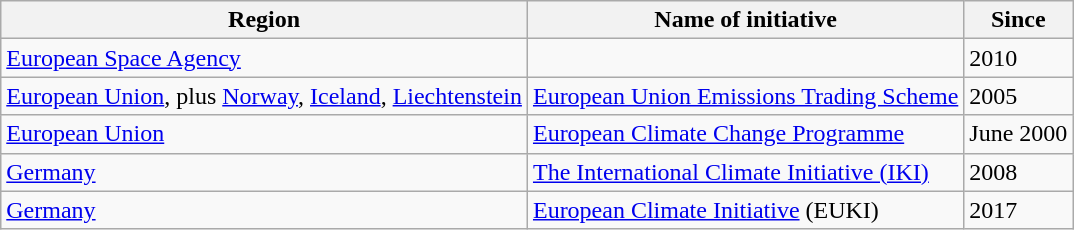<table class="wikitable">
<tr>
<th>Region</th>
<th>Name of initiative</th>
<th>Since</th>
</tr>
<tr>
<td><a href='#'>European Space Agency</a></td>
<td></td>
<td>2010</td>
</tr>
<tr>
<td><a href='#'>European Union</a>, plus <a href='#'>Norway</a>, <a href='#'>Iceland</a>, <a href='#'>Liechtenstein</a></td>
<td><a href='#'>European Union Emissions Trading Scheme</a></td>
<td>2005</td>
</tr>
<tr>
<td><a href='#'>European Union</a></td>
<td><a href='#'>European Climate Change Programme</a></td>
<td>June 2000</td>
</tr>
<tr>
<td><a href='#'>Germany</a></td>
<td><a href='#'>The International Climate Initiative (IKI)</a></td>
<td>2008</td>
</tr>
<tr>
<td><a href='#'>Germany</a></td>
<td><a href='#'>European Climate Initiative</a> (EUKI)</td>
<td>2017</td>
</tr>
</table>
